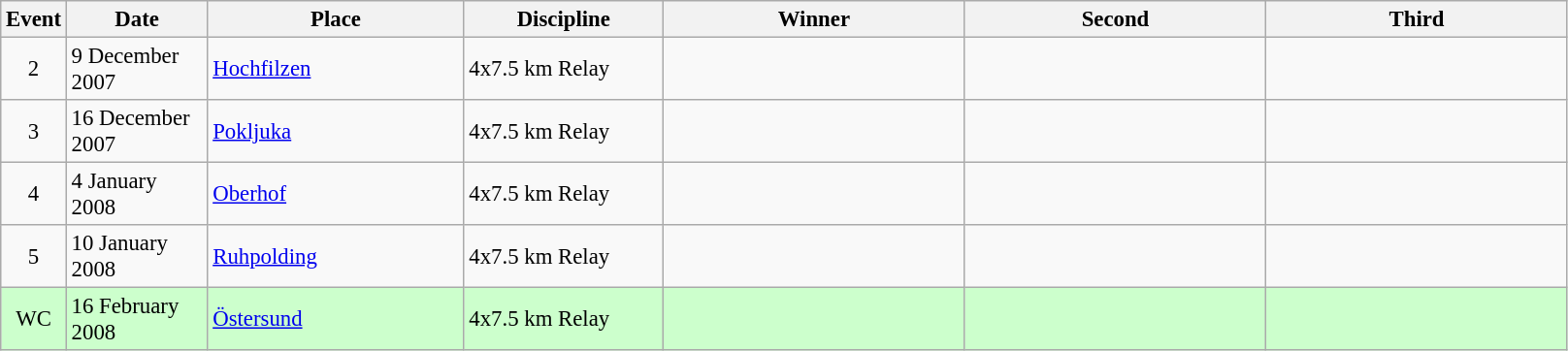<table class="wikitable" style="font-size:95%;">
<tr>
<th width="30">Event</th>
<th width="90">Date</th>
<th width="169">Place</th>
<th width="130">Discipline</th>
<th width="200">Winner</th>
<th width="200">Second</th>
<th width="200">Third</th>
</tr>
<tr>
<td align=center>2</td>
<td>9 December 2007</td>
<td> <a href='#'>Hochfilzen</a></td>
<td>4x7.5 km Relay</td>
<td></td>
<td></td>
<td></td>
</tr>
<tr>
<td align=center>3</td>
<td>16 December 2007</td>
<td> <a href='#'>Pokljuka</a></td>
<td>4x7.5 km Relay</td>
<td></td>
<td></td>
<td></td>
</tr>
<tr>
<td align=center>4</td>
<td>4 January 2008</td>
<td> <a href='#'>Oberhof</a></td>
<td>4x7.5 km Relay</td>
<td></td>
<td></td>
<td></td>
</tr>
<tr>
<td align=center>5</td>
<td>10 January 2008</td>
<td> <a href='#'>Ruhpolding</a></td>
<td>4x7.5 km Relay</td>
<td></td>
<td></td>
<td></td>
</tr>
<tr style="background:#CCFFCC">
<td align=center>WC</td>
<td>16 February 2008</td>
<td> <a href='#'>Östersund</a></td>
<td>4x7.5 km Relay</td>
<td></td>
<td></td>
<td></td>
</tr>
</table>
